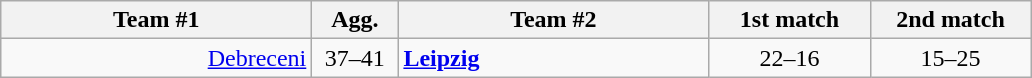<table class=wikitable style="text-align:center">
<tr>
<th width=200>Team #1</th>
<th width=50>Agg.</th>
<th width=200>Team #2</th>
<th width=100>1st match</th>
<th width=100>2nd match</th>
</tr>
<tr>
<td align=right><a href='#'>Debreceni</a> </td>
<td align=center>37–41</td>
<td align=left> <strong><a href='#'>Leipzig</a></strong></td>
<td align=center>22–16</td>
<td align=center>15–25</td>
</tr>
</table>
